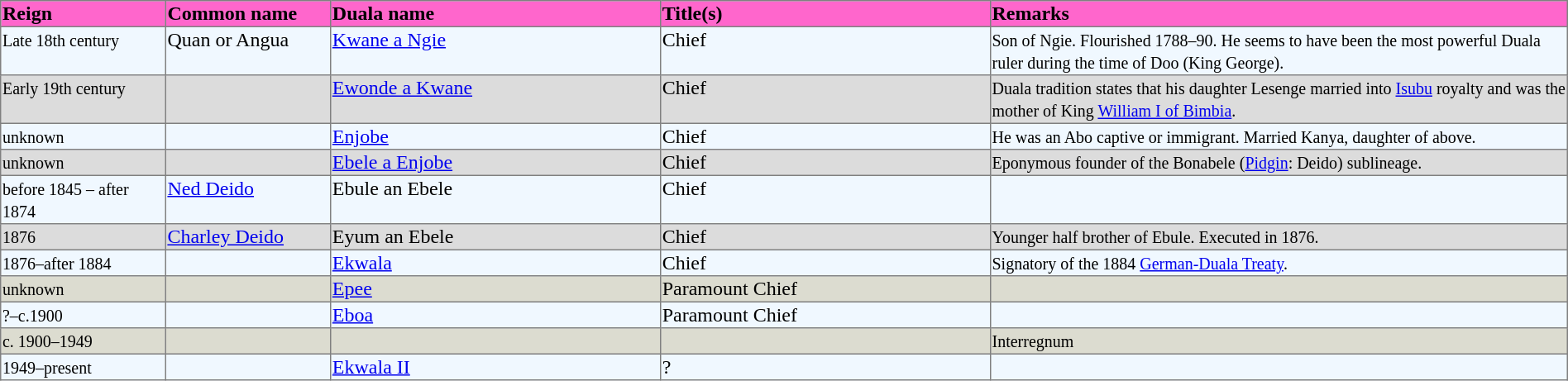<table border=1 style="border-collapse: collapse">
<tr align=left bgcolor="#FF66CC">
<th width="10%">Reign</th>
<th width="10%">Common name</th>
<th width="20%">Duala name</th>
<th width="20%">Title(s)</th>
<th width="35%">Remarks</th>
</tr>
<tr valign=top bgcolor="#F0F8FF">
<td><small>Late 18th century</small></td>
<td>Quan or Angua</td>
<td><a href='#'>Kwane a Ngie</a></td>
<td>Chief</td>
<td><small>Son of Ngie. Flourished 1788–90. He seems to have been the most powerful Duala ruler during the time of Doo (King George).</small></td>
</tr>
<tr valign=top bgcolor="#DCDCDC">
<td><small>Early 19th century</small></td>
<td></td>
<td><a href='#'>Ewonde a Kwane</a></td>
<td>Chief</td>
<td><small>Duala tradition states that his daughter Lesenge married into <a href='#'>Isubu</a> royalty and was the mother of King <a href='#'>William I of Bimbia</a>.</small></td>
</tr>
<tr valign=top bgcolor="#F0F8FF">
<td><small>unknown</small></td>
<td></td>
<td><a href='#'>Enjobe</a></td>
<td>Chief</td>
<td><small>He was an Abo captive or immigrant. Married Kanya, daughter of above.</small></td>
</tr>
<tr valign=top bgcolor="#DCDCDC">
<td><small>unknown</small></td>
<td></td>
<td><a href='#'>Ebele a Enjobe</a></td>
<td>Chief</td>
<td><small>Eponymous founder of the Bonabele (<a href='#'>Pidgin</a>: Deido) sublineage.</small></td>
</tr>
<tr valign=top bgcolor="#F0F8FF">
<td><small>before 1845 – after 1874</small></td>
<td><a href='#'>Ned Deido</a></td>
<td>Ebule an Ebele</td>
<td>Chief</td>
<td></td>
</tr>
<tr valign=top bgcolor="#DCDCDC">
<td><small>1876</small></td>
<td><a href='#'>Charley Deido</a></td>
<td>Eyum an Ebele</td>
<td>Chief</td>
<td><small>Younger half brother of Ebule. Executed in 1876.</small></td>
</tr>
<tr valign=top bgcolor="#F0F8FF">
<td><small>1876–after 1884</small></td>
<td></td>
<td><a href='#'>Ekwala</a></td>
<td>Chief</td>
<td><small>Signatory of the 1884 <a href='#'>German-Duala Treaty</a>.</small></td>
</tr>
<tr valign=top bgcolor="#DCDCD">
<td><small>unknown</small></td>
<td></td>
<td><a href='#'>Epee</a></td>
<td>Paramount Chief</td>
<td></td>
</tr>
<tr valign=top bgcolor="#F0F8FF">
<td><small>?–c.1900</small></td>
<td></td>
<td><a href='#'>Eboa</a></td>
<td>Paramount Chief</td>
<td></td>
</tr>
<tr valign=top bgcolor="#DCDCD">
<td><small>c. 1900–1949</small></td>
<td></td>
<td></td>
<td></td>
<td><small>Interregnum</small></td>
</tr>
<tr valign=top bgcolor="#F0F8FF">
<td><small>1949–present</small></td>
<td></td>
<td><a href='#'>Ekwala II</a></td>
<td>?</td>
<td></td>
</tr>
</table>
